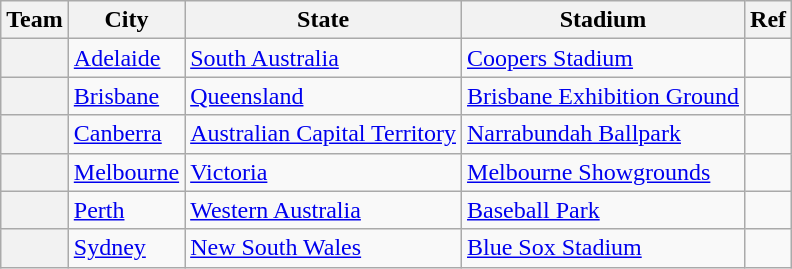<table class="wikitable sortable plainrowheaders" style="font-size:100%;">
<tr>
<th scope="col">Team</th>
<th scope="col">City</th>
<th scope="col">State</th>
<th scope="col">Stadium</th>
<th scope="col" class="unsortable">Ref</th>
</tr>
<tr>
<th scope="row"></th>
<td><a href='#'>Adelaide</a></td>
<td><a href='#'>South Australia</a></td>
<td><a href='#'>Coopers Stadium</a></td>
<td></td>
</tr>
<tr>
<th scope="row"></th>
<td><a href='#'>Brisbane</a></td>
<td><a href='#'>Queensland</a></td>
<td><a href='#'>Brisbane Exhibition Ground</a></td>
<td></td>
</tr>
<tr>
<th scope="row"></th>
<td><a href='#'>Canberra</a></td>
<td><a href='#'>Australian Capital Territory</a></td>
<td><a href='#'>Narrabundah Ballpark</a></td>
<td></td>
</tr>
<tr>
<th scope="row"></th>
<td><a href='#'>Melbourne</a></td>
<td><a href='#'>Victoria</a></td>
<td><a href='#'>Melbourne Showgrounds</a></td>
<td></td>
</tr>
<tr>
<th scope="row"></th>
<td><a href='#'>Perth</a></td>
<td><a href='#'>Western Australia</a></td>
<td><a href='#'>Baseball Park</a></td>
<td></td>
</tr>
<tr>
<th scope="row"></th>
<td><a href='#'>Sydney</a></td>
<td><a href='#'>New South Wales</a></td>
<td><a href='#'>Blue Sox Stadium</a></td>
<td></td>
</tr>
</table>
